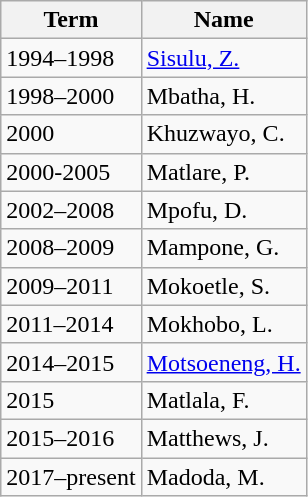<table class="wikitable">
<tr>
<th>Term</th>
<th>Name</th>
</tr>
<tr>
<td>1994–1998</td>
<td><a href='#'>Sisulu, Z.</a></td>
</tr>
<tr>
<td>1998–2000</td>
<td>Mbatha, H.</td>
</tr>
<tr>
<td>2000</td>
<td>Khuzwayo, C.</td>
</tr>
<tr>
<td>2000-2005</td>
<td>Matlare, P.</td>
</tr>
<tr>
<td>2002–2008</td>
<td>Mpofu, D.</td>
</tr>
<tr>
<td>2008–2009</td>
<td>Mampone, G.</td>
</tr>
<tr>
<td>2009–2011</td>
<td>Mokoetle, S.</td>
</tr>
<tr>
<td>2011–2014</td>
<td>Mokhobo, L.</td>
</tr>
<tr>
<td>2014–2015</td>
<td><a href='#'>Motsoeneng, H.</a></td>
</tr>
<tr>
<td>2015</td>
<td>Matlala, F.</td>
</tr>
<tr>
<td>2015–2016</td>
<td>Matthews, J.</td>
</tr>
<tr>
<td>2017–present</td>
<td>Madoda, M.</td>
</tr>
</table>
